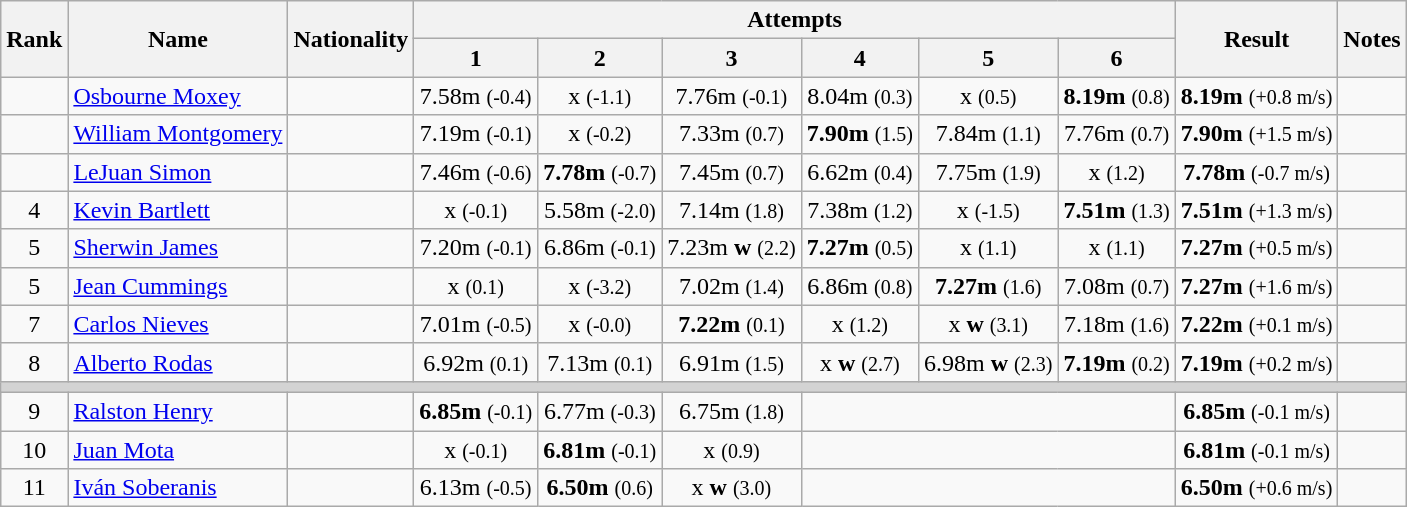<table class="wikitable sortable" style="text-align:center">
<tr>
<th rowspan=2>Rank</th>
<th rowspan=2>Name</th>
<th rowspan=2>Nationality</th>
<th colspan=6>Attempts</th>
<th rowspan=2>Result</th>
<th rowspan=2>Notes</th>
</tr>
<tr>
<th>1</th>
<th>2</th>
<th>3</th>
<th>4</th>
<th>5</th>
<th>6</th>
</tr>
<tr>
<td align=center></td>
<td align=left><a href='#'>Osbourne Moxey</a></td>
<td align=left></td>
<td>7.58m <small>(-0.4)</small></td>
<td>x <small>(-1.1)</small></td>
<td>7.76m <small>(-0.1)</small></td>
<td>8.04m <small>(0.3)</small></td>
<td>x <small>(0.5)</small></td>
<td><strong>8.19m</strong> <small>(0.8)</small></td>
<td><strong>8.19m</strong> <small>(+0.8 m/s)</small></td>
<td></td>
</tr>
<tr>
<td align=center></td>
<td align=left><a href='#'>William Montgomery</a></td>
<td align=left></td>
<td>7.19m <small>(-0.1)</small></td>
<td>x <small>(-0.2)</small></td>
<td>7.33m <small>(0.7)</small></td>
<td><strong>7.90m</strong> <small>(1.5)</small></td>
<td>7.84m <small>(1.1)</small></td>
<td>7.76m <small>(0.7)</small></td>
<td><strong>7.90m</strong> <small>(+1.5 m/s)</small></td>
<td></td>
</tr>
<tr>
<td align=center></td>
<td align=left><a href='#'>LeJuan Simon</a></td>
<td align=left></td>
<td>7.46m <small>(-0.6)</small></td>
<td><strong>7.78m</strong> <small>(-0.7)</small></td>
<td>7.45m <small>(0.7)</small></td>
<td>6.62m <small>(0.4)</small></td>
<td>7.75m <small>(1.9)</small></td>
<td>x <small>(1.2)</small></td>
<td><strong>7.78m</strong> <small>(-0.7 m/s)</small></td>
<td></td>
</tr>
<tr>
<td align=center>4</td>
<td align=left><a href='#'>Kevin Bartlett</a></td>
<td align=left></td>
<td>x <small>(-0.1)</small></td>
<td>5.58m <small>(-2.0)</small></td>
<td>7.14m <small>(1.8)</small></td>
<td>7.38m <small>(1.2)</small></td>
<td>x <small>(-1.5)</small></td>
<td><strong>7.51m</strong> <small>(1.3)</small></td>
<td><strong>7.51m</strong> <small>(+1.3 m/s)</small></td>
<td></td>
</tr>
<tr>
<td align=center>5</td>
<td align=left><a href='#'>Sherwin James</a></td>
<td align=left></td>
<td>7.20m <small>(-0.1)</small></td>
<td>6.86m <small>(-0.1)</small></td>
<td>7.23m <strong>w</strong> <small>(2.2)</small></td>
<td><strong>7.27m</strong> <small>(0.5)</small></td>
<td>x <small>(1.1)</small></td>
<td>x <small>(1.1)</small></td>
<td><strong>7.27m</strong> <small>(+0.5 m/s)</small></td>
<td></td>
</tr>
<tr>
<td align=center>5</td>
<td align=left><a href='#'>Jean Cummings</a></td>
<td align=left></td>
<td>x <small>(0.1)</small></td>
<td>x <small>(-3.2)</small></td>
<td>7.02m <small>(1.4)</small></td>
<td>6.86m <small>(0.8)</small></td>
<td><strong>7.27m</strong> <small>(1.6)</small></td>
<td>7.08m <small>(0.7)</small></td>
<td><strong>7.27m</strong> <small>(+1.6 m/s)</small></td>
<td></td>
</tr>
<tr>
<td align=center>7</td>
<td align=left><a href='#'>Carlos Nieves</a></td>
<td align=left></td>
<td>7.01m <small>(-0.5)</small></td>
<td>x <small>(-0.0)</small></td>
<td><strong>7.22m</strong> <small>(0.1)</small></td>
<td>x <small>(1.2)</small></td>
<td>x <strong>w</strong> <small>(3.1)</small></td>
<td>7.18m <small>(1.6)</small></td>
<td><strong>7.22m</strong> <small>(+0.1 m/s)</small></td>
<td></td>
</tr>
<tr>
<td align=center>8</td>
<td align=left><a href='#'>Alberto Rodas</a></td>
<td align=left></td>
<td>6.92m <small>(0.1)</small></td>
<td>7.13m <small>(0.1)</small></td>
<td>6.91m <small>(1.5)</small></td>
<td>x <strong>w</strong> <small>(2.7)</small></td>
<td>6.98m <strong>w</strong> <small>(2.3)</small></td>
<td><strong>7.19m</strong> <small>(0.2)</small></td>
<td><strong>7.19m</strong> <small>(+0.2 m/s)</small></td>
<td></td>
</tr>
<tr>
<td colspan=11 bgcolor=lightgray></td>
</tr>
<tr>
<td align=center>9</td>
<td align=left><a href='#'>Ralston Henry</a></td>
<td align=left></td>
<td><strong>6.85m</strong> <small>(-0.1)</small></td>
<td>6.77m <small>(-0.3)</small></td>
<td>6.75m <small>(1.8)</small></td>
<td colspan=3></td>
<td><strong>6.85m</strong> <small>(-0.1 m/s)</small></td>
<td></td>
</tr>
<tr>
<td align=center>10</td>
<td align=left><a href='#'>Juan Mota</a></td>
<td align=left></td>
<td>x <small>(-0.1)</small></td>
<td><strong>6.81m</strong> <small>(-0.1)</small></td>
<td>x <small>(0.9)</small></td>
<td colspan=3></td>
<td><strong>6.81m</strong> <small>(-0.1 m/s)</small></td>
<td></td>
</tr>
<tr>
<td align=center>11</td>
<td align=left><a href='#'>Iván Soberanis</a></td>
<td align=left></td>
<td>6.13m <small>(-0.5)</small></td>
<td><strong>6.50m</strong> <small>(0.6)</small></td>
<td>x <strong>w</strong> <small>(3.0)</small></td>
<td colspan=3></td>
<td><strong>6.50m</strong> <small>(+0.6 m/s)</small></td>
<td></td>
</tr>
</table>
